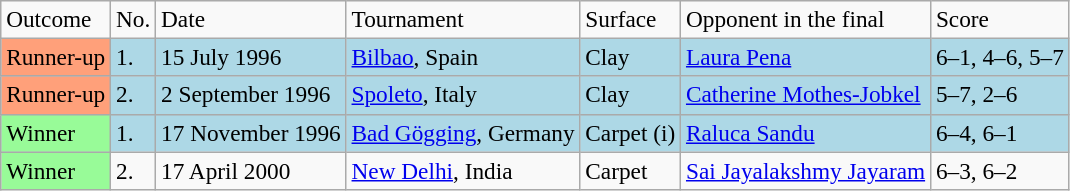<table class="sortable wikitable" style="font-size:97%;">
<tr>
<td>Outcome</td>
<td>No.</td>
<td>Date</td>
<td>Tournament</td>
<td>Surface</td>
<td>Opponent in the final</td>
<td>Score</td>
</tr>
<tr style="background:lightblue;">
<td style="background:#ffa07a;">Runner-up</td>
<td>1.</td>
<td>15 July 1996</td>
<td><a href='#'>Bilbao</a>, Spain</td>
<td>Clay</td>
<td> <a href='#'>Laura Pena</a></td>
<td>6–1, 4–6, 5–7</td>
</tr>
<tr style="background:lightblue;">
<td style="background:#ffa07a;">Runner-up</td>
<td>2.</td>
<td>2 September 1996</td>
<td><a href='#'>Spoleto</a>, Italy</td>
<td>Clay</td>
<td> <a href='#'>Catherine Mothes-Jobkel</a></td>
<td>5–7, 2–6</td>
</tr>
<tr style="background:lightblue;">
<td style="background:#98fb98;">Winner</td>
<td>1.</td>
<td>17 November 1996</td>
<td><a href='#'>Bad Gögging</a>, Germany</td>
<td>Carpet (i)</td>
<td> <a href='#'>Raluca Sandu</a></td>
<td>6–4, 6–1</td>
</tr>
<tr>
<td style="background:#98fb98;">Winner</td>
<td>2.</td>
<td>17 April 2000</td>
<td><a href='#'>New Delhi</a>, India</td>
<td>Carpet</td>
<td> <a href='#'>Sai Jayalakshmy Jayaram</a></td>
<td>6–3, 6–2</td>
</tr>
</table>
